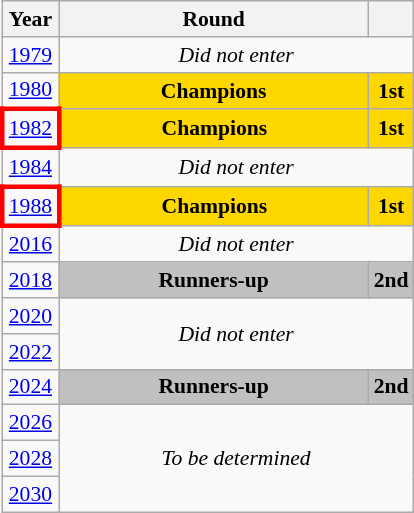<table class="wikitable" style="text-align: center; font-size:90%">
<tr>
<th>Year</th>
<th style="width:200px">Round</th>
<th></th>
</tr>
<tr>
<td><a href='#'>1979</a></td>
<td colspan="2"><em>Did not enter</em></td>
</tr>
<tr>
<td><a href='#'>1980</a></td>
<td bgcolor=Gold><strong>Champions</strong></td>
<td bgcolor=Gold><strong>1st</strong></td>
</tr>
<tr>
<td style="border: 3px solid red"><a href='#'>1982</a></td>
<td bgcolor=Gold><strong>Champions</strong></td>
<td bgcolor=Gold><strong>1st</strong></td>
</tr>
<tr>
<td><a href='#'>1984</a></td>
<td colspan="2"><em>Did not enter</em></td>
</tr>
<tr>
<td style="border: 3px solid red"><a href='#'>1988</a></td>
<td bgcolor=Gold><strong>Champions</strong></td>
<td bgcolor=Gold><strong>1st</strong></td>
</tr>
<tr>
<td><a href='#'>2016</a></td>
<td colspan="2"><em>Did not enter</em></td>
</tr>
<tr>
<td><a href='#'>2018</a></td>
<td bgcolor=Silver><strong>Runners-up</strong></td>
<td bgcolor=Silver><strong>2nd</strong></td>
</tr>
<tr>
<td><a href='#'>2020</a></td>
<td colspan="2" rowspan="2"><em>Did not enter</em></td>
</tr>
<tr>
<td><a href='#'>2022</a></td>
</tr>
<tr>
<td><a href='#'>2024</a></td>
<td bgcolor=Silver><strong>Runners-up</strong></td>
<td bgcolor=Silver><strong>2nd</strong></td>
</tr>
<tr>
<td><a href='#'>2026</a></td>
<td colspan="2" rowspan="3"><em>To be determined</em></td>
</tr>
<tr>
<td><a href='#'>2028</a></td>
</tr>
<tr>
<td><a href='#'>2030</a></td>
</tr>
</table>
